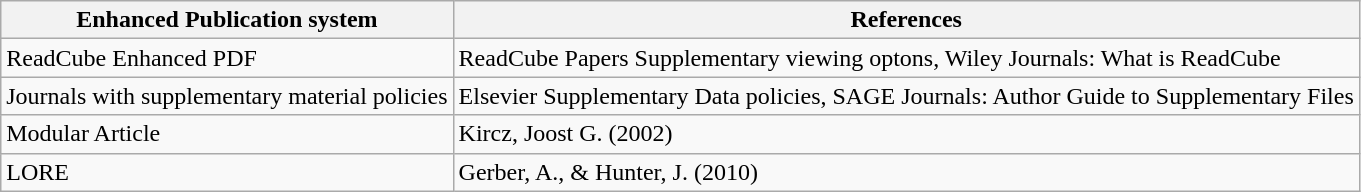<table class="wikitable">
<tr>
<th>Enhanced Publication system</th>
<th>References</th>
</tr>
<tr>
<td>ReadCube Enhanced PDF</td>
<td>ReadCube Papers Supplementary viewing optons, Wiley Journals: What is ReadCube</td>
</tr>
<tr>
<td>Journals with supplementary material policies</td>
<td>Elsevier Supplementary Data policies, SAGE Journals: Author Guide to Supplementary Files</td>
</tr>
<tr>
<td>Modular Article</td>
<td>Kircz, Joost G. (2002)</td>
</tr>
<tr>
<td>LORE</td>
<td>Gerber, A., & Hunter, J. (2010)</td>
</tr>
</table>
